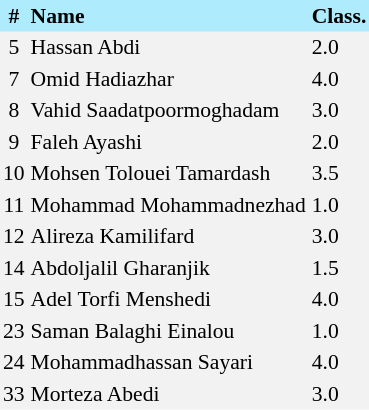<table border=0 cellpadding=2 cellspacing=0  |- bgcolor=#F2F2F2 style="text-align:center; font-size:90%;">
<tr bgcolor=#ADEBFD>
<th>#</th>
<th align=left>Name</th>
<th align=left>Class.</th>
</tr>
<tr>
<td>5</td>
<td align=left>Hassan Abdi</td>
<td align=left>2.0</td>
</tr>
<tr>
<td>7</td>
<td align=left>Omid Hadiazhar</td>
<td align=left>4.0</td>
</tr>
<tr>
<td>8</td>
<td align=left>Vahid Saadatpoormoghadam</td>
<td align=left>3.0</td>
</tr>
<tr>
<td>9</td>
<td align=left>Faleh Ayashi</td>
<td align=left>2.0</td>
</tr>
<tr>
<td>10</td>
<td align=left>Mohsen Tolouei Tamardash</td>
<td align=left>3.5</td>
</tr>
<tr>
<td>11</td>
<td align=left>Mohammad Mohammadnezhad</td>
<td align=left>1.0</td>
</tr>
<tr>
<td>12</td>
<td align=left>Alireza Kamilifard</td>
<td align=left>3.0</td>
</tr>
<tr>
<td>14</td>
<td align=left>Abdoljalil Gharanjik</td>
<td align=left>1.5</td>
</tr>
<tr>
<td>15</td>
<td align=left>Adel Torfi Menshedi</td>
<td align=left>4.0</td>
</tr>
<tr>
<td>23</td>
<td align=left>Saman Balaghi Einalou</td>
<td align=left>1.0</td>
</tr>
<tr>
<td>24</td>
<td align=left>Mohammadhassan Sayari</td>
<td align=left>4.0</td>
</tr>
<tr>
<td>33</td>
<td align=left>Morteza Abedi</td>
<td align=left>3.0</td>
</tr>
</table>
